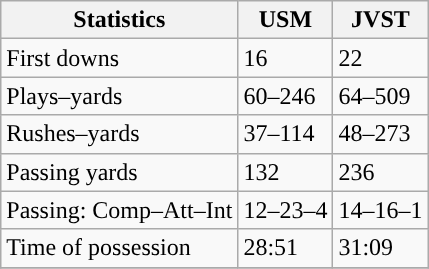<table class="wikitable" style="float: left;">
<tr>
<th>Statistics</th>
<th>USM</th>
<th>JVST</th>
</tr>
<tr>
<td>First downs</td>
<td>16</td>
<td>22</td>
</tr>
<tr>
<td>Plays–yards</td>
<td>60–246</td>
<td>64–509</td>
</tr>
<tr>
<td>Rushes–yards</td>
<td>37–114</td>
<td>48–273</td>
</tr>
<tr>
<td>Passing yards</td>
<td>132</td>
<td>236</td>
</tr>
<tr>
<td>Passing: Comp–Att–Int</td>
<td>12–23–4</td>
<td>14–16–1</td>
</tr>
<tr>
<td>Time of possession</td>
<td>28:51</td>
<td>31:09</td>
</tr>
<tr>
</tr>
</table>
